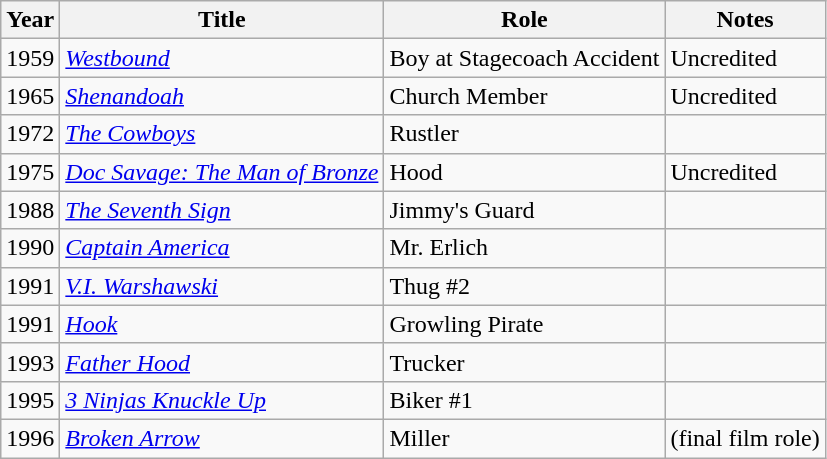<table class="wikitable">
<tr>
<th>Year</th>
<th>Title</th>
<th>Role</th>
<th>Notes</th>
</tr>
<tr>
<td>1959</td>
<td><em><a href='#'>Westbound</a></em></td>
<td>Boy at Stagecoach Accident</td>
<td>Uncredited</td>
</tr>
<tr>
<td>1965</td>
<td><em><a href='#'>Shenandoah</a></em></td>
<td>Church Member</td>
<td>Uncredited</td>
</tr>
<tr>
<td>1972</td>
<td><em><a href='#'>The Cowboys</a></em></td>
<td>Rustler</td>
<td></td>
</tr>
<tr>
<td>1975</td>
<td><em><a href='#'>Doc Savage: The Man of Bronze</a></em></td>
<td>Hood</td>
<td>Uncredited</td>
</tr>
<tr>
<td>1988</td>
<td><em><a href='#'>The Seventh Sign</a></em></td>
<td>Jimmy's Guard</td>
<td></td>
</tr>
<tr>
<td>1990</td>
<td><em><a href='#'>Captain America</a></em></td>
<td>Mr. Erlich</td>
<td></td>
</tr>
<tr>
<td>1991</td>
<td><em><a href='#'>V.I. Warshawski</a></em></td>
<td>Thug #2</td>
<td></td>
</tr>
<tr>
<td>1991</td>
<td><em><a href='#'>Hook</a></em></td>
<td>Growling Pirate</td>
<td></td>
</tr>
<tr>
<td>1993</td>
<td><em><a href='#'>Father Hood</a></em></td>
<td>Trucker</td>
<td></td>
</tr>
<tr>
<td>1995</td>
<td><em><a href='#'>3 Ninjas Knuckle Up</a></em></td>
<td>Biker #1</td>
<td></td>
</tr>
<tr>
<td>1996</td>
<td><em><a href='#'>Broken Arrow</a></em></td>
<td>Miller</td>
<td>(final film role)</td>
</tr>
</table>
